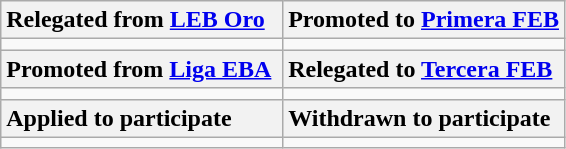<table class="wikitable">
<tr>
<th style="width:50%; text-align:left"> Relegated from <a href='#'>LEB Oro</a></th>
<th style="width:50%; text-align:left"> Promoted to <a href='#'>Primera FEB</a></th>
</tr>
<tr>
<td></td>
<td></td>
</tr>
<tr>
<th style="width:50%; text-align:left"> Promoted from <a href='#'>Liga EBA</a></th>
<th style="width:50%; text-align:left"> Relegated to <a href='#'>Tercera FEB</a></th>
</tr>
<tr>
<td></td>
<td></td>
</tr>
<tr>
<th style="width:50%; text-align:left"> Applied to participate</th>
<th style="width:50%; text-align:left"> Withdrawn to participate</th>
</tr>
<tr>
<td></td>
<td></td>
</tr>
</table>
